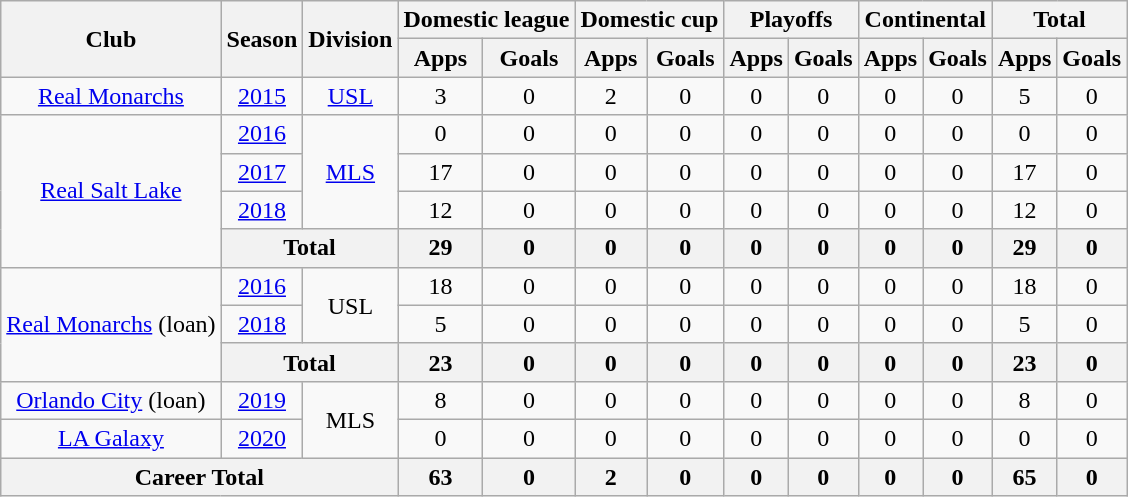<table class="wikitable" style="text-align: center;">
<tr>
<th rowspan="2">Club</th>
<th rowspan="2">Season</th>
<th rowspan="2">Division</th>
<th colspan="2">Domestic league</th>
<th colspan="2">Domestic cup</th>
<th colspan="2">Playoffs</th>
<th colspan="2">Continental</th>
<th colspan="2">Total</th>
</tr>
<tr>
<th>Apps</th>
<th>Goals</th>
<th>Apps</th>
<th>Goals</th>
<th>Apps</th>
<th>Goals</th>
<th>Apps</th>
<th>Goals</th>
<th>Apps</th>
<th>Goals</th>
</tr>
<tr>
<td><a href='#'>Real Monarchs</a></td>
<td><a href='#'>2015</a></td>
<td><a href='#'>USL</a></td>
<td>3</td>
<td>0</td>
<td>2</td>
<td>0</td>
<td>0</td>
<td>0</td>
<td>0</td>
<td>0</td>
<td>5</td>
<td>0</td>
</tr>
<tr>
<td rowspan="4"><a href='#'>Real Salt Lake</a></td>
<td><a href='#'>2016</a></td>
<td rowspan="3"><a href='#'>MLS</a></td>
<td>0</td>
<td>0</td>
<td>0</td>
<td>0</td>
<td>0</td>
<td>0</td>
<td>0</td>
<td>0</td>
<td>0</td>
<td>0</td>
</tr>
<tr>
<td><a href='#'>2017</a></td>
<td>17</td>
<td>0</td>
<td>0</td>
<td>0</td>
<td>0</td>
<td>0</td>
<td>0</td>
<td>0</td>
<td>17</td>
<td>0</td>
</tr>
<tr>
<td><a href='#'>2018</a></td>
<td>12</td>
<td>0</td>
<td>0</td>
<td>0</td>
<td>0</td>
<td>0</td>
<td>0</td>
<td>0</td>
<td>12</td>
<td>0</td>
</tr>
<tr>
<th colspan="2">Total</th>
<th>29</th>
<th>0</th>
<th>0</th>
<th>0</th>
<th>0</th>
<th>0</th>
<th>0</th>
<th>0</th>
<th>29</th>
<th>0</th>
</tr>
<tr>
<td rowspan="3"><a href='#'>Real Monarchs</a> (loan)</td>
<td><a href='#'>2016</a></td>
<td rowspan="2">USL</td>
<td>18</td>
<td>0</td>
<td>0</td>
<td>0</td>
<td>0</td>
<td>0</td>
<td>0</td>
<td>0</td>
<td>18</td>
<td>0</td>
</tr>
<tr>
<td><a href='#'>2018</a></td>
<td>5</td>
<td>0</td>
<td>0</td>
<td>0</td>
<td>0</td>
<td>0</td>
<td>0</td>
<td>0</td>
<td>5</td>
<td>0</td>
</tr>
<tr>
<th colspan="2">Total</th>
<th>23</th>
<th>0</th>
<th>0</th>
<th>0</th>
<th>0</th>
<th>0</th>
<th>0</th>
<th>0</th>
<th>23</th>
<th>0</th>
</tr>
<tr>
<td><a href='#'>Orlando City</a> (loan)</td>
<td><a href='#'>2019</a></td>
<td rowspan="2">MLS</td>
<td>8</td>
<td>0</td>
<td>0</td>
<td>0</td>
<td>0</td>
<td>0</td>
<td>0</td>
<td>0</td>
<td>8</td>
<td>0</td>
</tr>
<tr>
<td><a href='#'>LA Galaxy</a></td>
<td><a href='#'>2020</a></td>
<td>0</td>
<td>0</td>
<td>0</td>
<td>0</td>
<td>0</td>
<td>0</td>
<td>0</td>
<td>0</td>
<td>0</td>
<td>0</td>
</tr>
<tr>
<th colspan="3">Career Total</th>
<th>63</th>
<th>0</th>
<th>2</th>
<th>0</th>
<th>0</th>
<th>0</th>
<th>0</th>
<th>0</th>
<th>65</th>
<th>0</th>
</tr>
</table>
